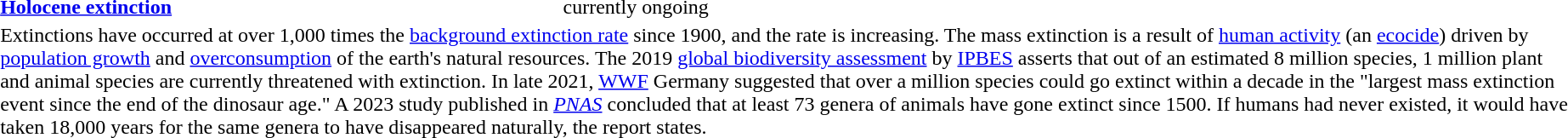<table>
<tr>
<td style="vertical-align:top;text-align:center;width:2%;" rowspan="2"></td>
<td style="vertical-align:top;text-align:left;;width:35%;"><strong><a href='#'>Holocene extinction</a></strong></td>
<td style="vertical-align:top;text-align:left;">currently ongoing</td>
</tr>
<tr>
<td style="vertical-align:top;text-align:left;" colspan="3">Extinctions have occurred at over 1,000 times the <a href='#'>background extinction rate</a> since 1900, and the rate is increasing. The mass extinction is a result of <a href='#'>human activity</a> (an <a href='#'>ecocide</a>) driven by <a href='#'>population growth</a> and <a href='#'>overconsumption</a> of the earth's natural resources. The 2019 <a href='#'>global biodiversity assessment</a> by <a href='#'>IPBES</a> asserts that out of an estimated 8 million species, 1 million plant and animal species are currently threatened with extinction. In late 2021, <a href='#'>WWF</a> Germany suggested that over a million species could go extinct within a decade in the "largest mass extinction event since the end of the dinosaur age." A 2023 study published in <em><a href='#'>PNAS</a></em> concluded that at least 73 genera of animals have gone extinct since 1500. If humans had never existed, it would have taken 18,000 years for the same genera to have disappeared naturally, the report states.</td>
</tr>
</table>
